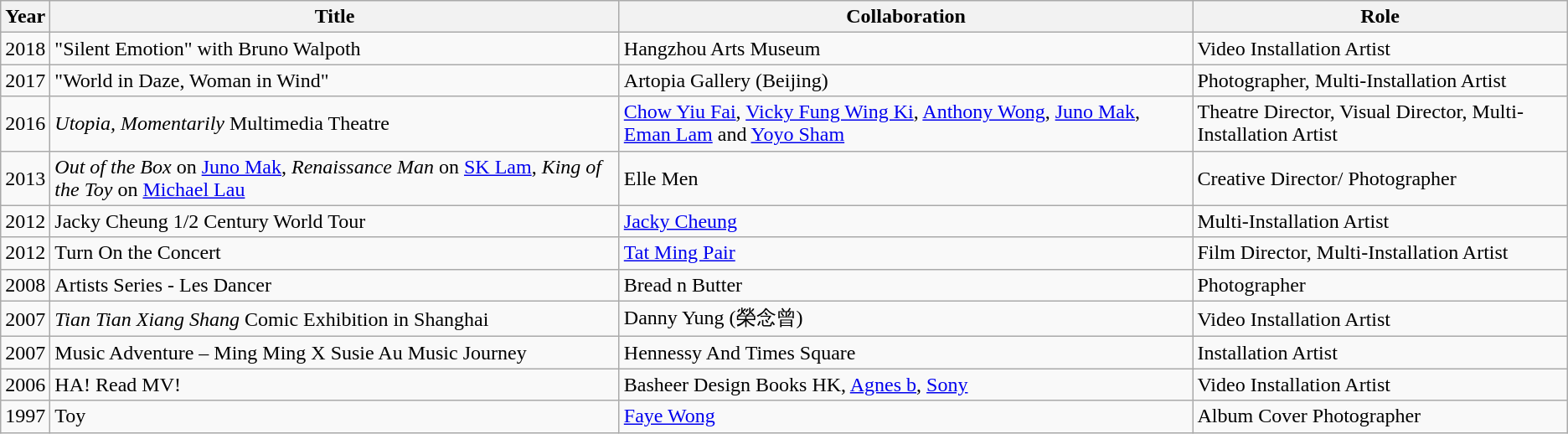<table class="wikitable">
<tr>
<th>Year</th>
<th>Title</th>
<th>Collaboration</th>
<th>Role</th>
</tr>
<tr>
<td>2018</td>
<td>"Silent Emotion" with Bruno Walpoth</td>
<td>Hangzhou Arts Museum</td>
<td>Video Installation Artist</td>
</tr>
<tr>
<td>2017</td>
<td>"World in Daze, Woman in Wind"</td>
<td>Artopia Gallery (Beijing)</td>
<td>Photographer, Multi-Installation Artist</td>
</tr>
<tr>
<td>2016</td>
<td><em>Utopia, Momentarily</em> Multimedia Theatre</td>
<td><a href='#'>Chow Yiu Fai</a>, <a href='#'>Vicky Fung Wing Ki</a>, <a href='#'>Anthony Wong</a>, <a href='#'>Juno Mak</a>, <a href='#'>Eman Lam</a> and <a href='#'>Yoyo Sham</a></td>
<td>Theatre Director, Visual Director, Multi-Installation Artist</td>
</tr>
<tr>
<td>2013</td>
<td><em>Out of the Box</em> on <a href='#'>Juno Mak</a>, <em>Renaissance Man</em> on <a href='#'>SK Lam</a>, <em>King of the Toy</em> on <a href='#'>Michael Lau</a></td>
<td>Elle Men</td>
<td>Creative Director/ Photographer</td>
</tr>
<tr>
<td>2012</td>
<td>Jacky Cheung 1/2 Century World Tour</td>
<td><a href='#'>Jacky Cheung</a></td>
<td>Multi-Installation Artist</td>
</tr>
<tr>
<td>2012</td>
<td>Turn On the Concert</td>
<td><a href='#'>Tat Ming Pair</a></td>
<td>Film Director, Multi-Installation Artist</td>
</tr>
<tr>
<td>2008</td>
<td>Artists Series - Les Dancer</td>
<td>Bread n Butter</td>
<td>Photographer</td>
</tr>
<tr>
<td>2007</td>
<td><em>Tian Tian Xiang Shang</em> Comic Exhibition in Shanghai</td>
<td>Danny Yung (榮念曾)</td>
<td>Video Installation Artist</td>
</tr>
<tr>
<td>2007</td>
<td>Music Adventure – Ming Ming X Susie Au Music Journey</td>
<td>Hennessy And Times Square</td>
<td>Installation Artist</td>
</tr>
<tr>
<td>2006</td>
<td>HA! Read MV!</td>
<td>Basheer Design Books HK, <a href='#'>Agnes b</a>, <a href='#'>Sony</a></td>
<td>Video Installation Artist</td>
</tr>
<tr>
<td>1997</td>
<td>Toy</td>
<td><a href='#'>Faye Wong</a></td>
<td>Album Cover Photographer</td>
</tr>
</table>
